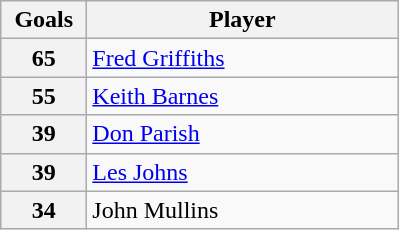<table class="wikitable" style="text-align:left;">
<tr>
<th width=50>Goals</th>
<th width=200>Player</th>
</tr>
<tr>
<th>65</th>
<td> <a href='#'>Fred Griffiths</a></td>
</tr>
<tr>
<th>55</th>
<td> <a href='#'>Keith Barnes</a></td>
</tr>
<tr>
<th>39</th>
<td> <a href='#'>Don Parish</a></td>
</tr>
<tr>
<th>39</th>
<td> <a href='#'>Les Johns</a></td>
</tr>
<tr>
<th>34</th>
<td> John Mullins</td>
</tr>
</table>
